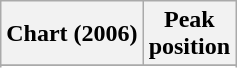<table class="wikitable sortable plainrowheaders" style="text-align:center;">
<tr>
<th scope="col">Chart (2006)</th>
<th scope="col">Peak<br>position</th>
</tr>
<tr>
</tr>
<tr>
</tr>
<tr>
</tr>
</table>
